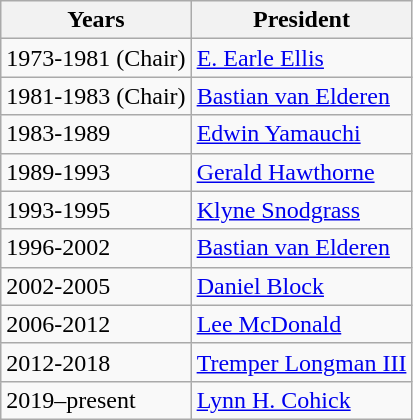<table class="wikitable sortable">
<tr>
<th>Years</th>
<th>President</th>
</tr>
<tr>
<td>1973-1981 (Chair)</td>
<td><a href='#'>E. Earle Ellis</a></td>
</tr>
<tr>
<td>1981-1983 (Chair)</td>
<td><a href='#'>Bastian van Elderen</a></td>
</tr>
<tr>
<td>1983-1989</td>
<td><a href='#'>Edwin Yamauchi</a></td>
</tr>
<tr>
<td>1989-1993</td>
<td><a href='#'>Gerald Hawthorne</a></td>
</tr>
<tr>
<td>1993-1995</td>
<td><a href='#'>Klyne Snodgrass</a></td>
</tr>
<tr>
<td>1996-2002</td>
<td><a href='#'>Bastian van Elderen</a></td>
</tr>
<tr>
<td>2002-2005</td>
<td><a href='#'>Daniel Block</a></td>
</tr>
<tr>
<td>2006-2012</td>
<td><a href='#'>Lee McDonald</a></td>
</tr>
<tr>
<td>2012-2018</td>
<td><a href='#'>Tremper Longman III</a></td>
</tr>
<tr>
<td>2019–present</td>
<td><a href='#'>Lynn H. Cohick</a></td>
</tr>
</table>
